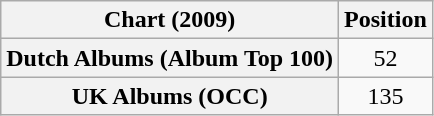<table class="wikitable sortable plainrowheaders" style="text-align:center">
<tr>
<th scope="col">Chart (2009)</th>
<th scope="col">Position</th>
</tr>
<tr>
<th scope="row">Dutch Albums (Album Top 100)</th>
<td>52</td>
</tr>
<tr>
<th scope="row">UK Albums (OCC)</th>
<td>135</td>
</tr>
</table>
